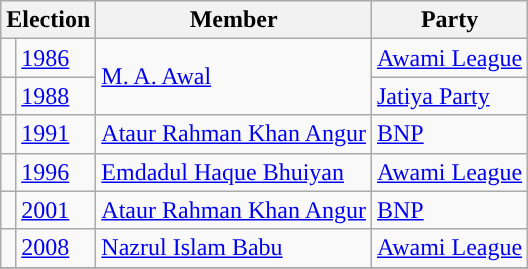<table class="wikitable">
<tr>
<th colspan="2">Election</th>
<th>Member</th>
<th>Party</th>
</tr>
<tr>
<td style="background-color:"></td>
<td><a href='#'>1986</a></td>
<td rowspan="2"><a href='#'>M. A. Awal</a></td>
<td><a href='#'>Awami League</a></td>
</tr>
<tr>
<td style="background-color:"></td>
<td><a href='#'>1988</a></td>
<td><a href='#'>Jatiya Party</a></td>
</tr>
<tr>
<td style="background-color:"></td>
<td><a href='#'>1991</a></td>
<td><a href='#'>Ataur Rahman Khan Angur</a></td>
<td><a href='#'>BNP</a></td>
</tr>
<tr>
<td style="background-color:"></td>
<td><a href='#'>1996</a></td>
<td><a href='#'>Emdadul Haque Bhuiyan</a></td>
<td><a href='#'>Awami League</a></td>
</tr>
<tr>
<td style="background-color:"></td>
<td><a href='#'>2001</a></td>
<td><a href='#'>Ataur Rahman Khan Angur</a></td>
<td><a href='#'>BNP</a></td>
</tr>
<tr>
<td style="background-color:"></td>
<td><a href='#'>2008</a></td>
<td><a href='#'>Nazrul Islam Babu</a></td>
<td><a href='#'>Awami League</a></td>
</tr>
<tr>
</tr>
</table>
